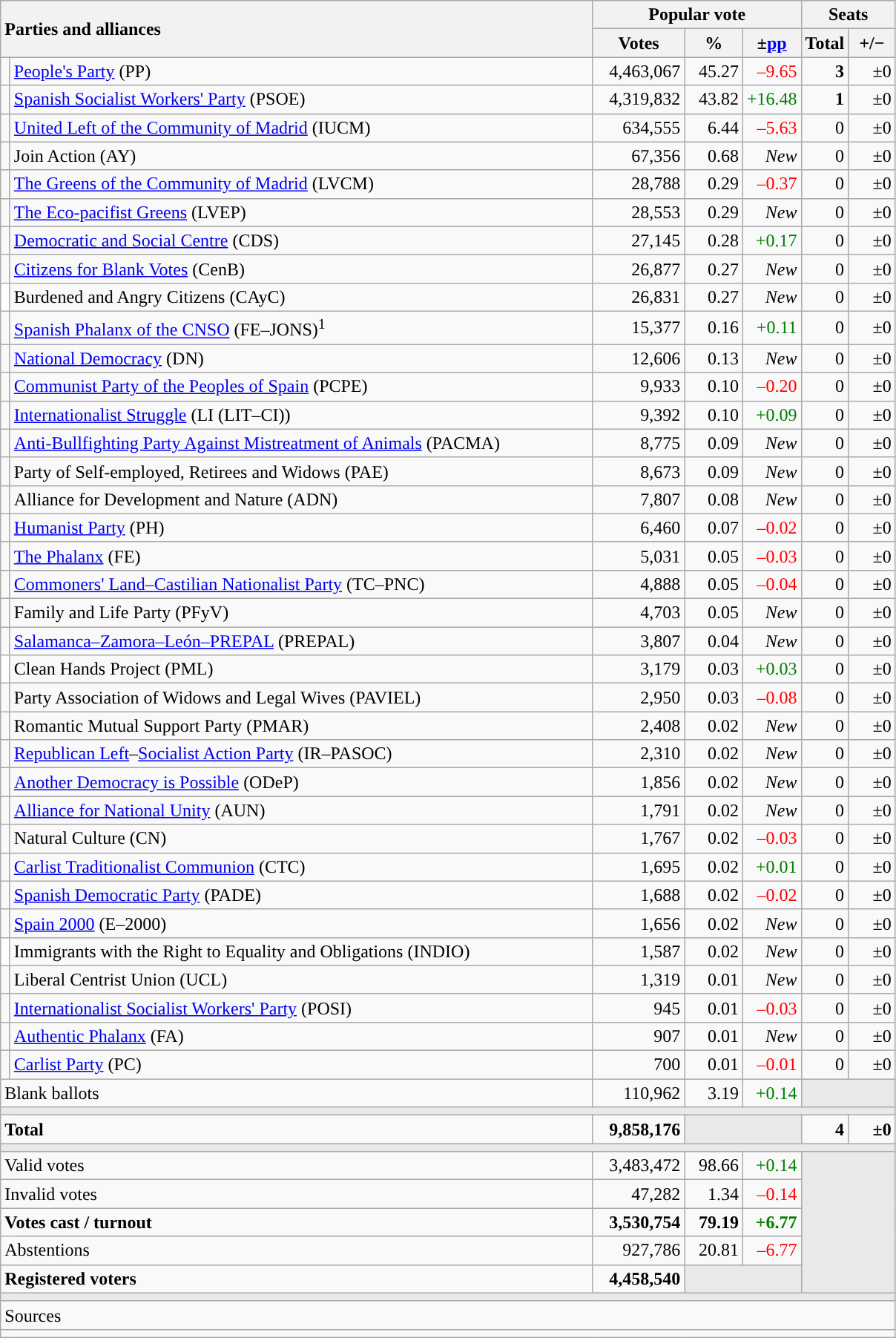<table class="wikitable" style="text-align:right;">
<tr>
<th style="text-align:left;" rowspan="2" colspan="2" width="525">Parties and alliances</th>
<th colspan="3">Popular vote</th>
<th colspan="2">Seats</th>
</tr>
<tr>
<th width="75">Votes</th>
<th width="45">%</th>
<th width="45">±<a href='#'>pp</a></th>
<th width="35">Total</th>
<th width="35">+/−</th>
</tr>
<tr>
<td width="1" style="color:inherit;background:"></td>
<td align="left"><a href='#'>People's Party</a> (PP)</td>
<td>4,463,067</td>
<td>45.27</td>
<td style="color:red;">–9.65</td>
<td><strong>3</strong></td>
<td>±0</td>
</tr>
<tr>
<td style="color:inherit;background:"></td>
<td align="left"><a href='#'>Spanish Socialist Workers' Party</a> (PSOE)</td>
<td>4,319,832</td>
<td>43.82</td>
<td style="color:green;">+16.48</td>
<td><strong>1</strong></td>
<td>±0</td>
</tr>
<tr>
<td style="color:inherit;background:"></td>
<td align="left"><a href='#'>United Left of the Community of Madrid</a> (IUCM)</td>
<td>634,555</td>
<td>6.44</td>
<td style="color:red;">–5.63</td>
<td>0</td>
<td>±0</td>
</tr>
<tr>
<td style="color:inherit;background:"></td>
<td align="left">Join Action (AY)</td>
<td>67,356</td>
<td>0.68</td>
<td><em>New</em></td>
<td>0</td>
<td>±0</td>
</tr>
<tr>
<td style="color:inherit;background:"></td>
<td align="left"><a href='#'>The Greens of the Community of Madrid</a> (LVCM)</td>
<td>28,788</td>
<td>0.29</td>
<td style="color:red;">–0.37</td>
<td>0</td>
<td>±0</td>
</tr>
<tr>
<td style="color:inherit;background:"></td>
<td align="left"><a href='#'>The Eco-pacifist Greens</a> (LVEP)</td>
<td>28,553</td>
<td>0.29</td>
<td><em>New</em></td>
<td>0</td>
<td>±0</td>
</tr>
<tr>
<td style="color:inherit;background:"></td>
<td align="left"><a href='#'>Democratic and Social Centre</a> (CDS)</td>
<td>27,145</td>
<td>0.28</td>
<td style="color:green;">+0.17</td>
<td>0</td>
<td>±0</td>
</tr>
<tr>
<td style="color:inherit;background:"></td>
<td align="left"><a href='#'>Citizens for Blank Votes</a> (CenB)</td>
<td>26,877</td>
<td>0.27</td>
<td><em>New</em></td>
<td>0</td>
<td>±0</td>
</tr>
<tr>
<td bgcolor="white"></td>
<td align="left">Burdened and Angry Citizens (CAyC)</td>
<td>26,831</td>
<td>0.27</td>
<td><em>New</em></td>
<td>0</td>
<td>±0</td>
</tr>
<tr>
<td style="color:inherit;background:"></td>
<td align="left"><a href='#'>Spanish Phalanx of the CNSO</a> (FE–JONS)<sup>1</sup></td>
<td>15,377</td>
<td>0.16</td>
<td style="color:green;">+0.11</td>
<td>0</td>
<td>±0</td>
</tr>
<tr>
<td style="color:inherit;background:"></td>
<td align="left"><a href='#'>National Democracy</a> (DN)</td>
<td>12,606</td>
<td>0.13</td>
<td><em>New</em></td>
<td>0</td>
<td>±0</td>
</tr>
<tr>
<td style="color:inherit;background:"></td>
<td align="left"><a href='#'>Communist Party of the Peoples of Spain</a> (PCPE)</td>
<td>9,933</td>
<td>0.10</td>
<td style="color:red;">–0.20</td>
<td>0</td>
<td>±0</td>
</tr>
<tr>
<td style="color:inherit;background:"></td>
<td align="left"><a href='#'>Internationalist Struggle</a> (LI (LIT–CI))</td>
<td>9,392</td>
<td>0.10</td>
<td style="color:green;">+0.09</td>
<td>0</td>
<td>±0</td>
</tr>
<tr>
<td style="color:inherit;background:"></td>
<td align="left"><a href='#'>Anti-Bullfighting Party Against Mistreatment of Animals</a> (PACMA)</td>
<td>8,775</td>
<td>0.09</td>
<td><em>New</em></td>
<td>0</td>
<td>±0</td>
</tr>
<tr>
<td style="color:inherit;background:"></td>
<td align="left">Party of Self-employed, Retirees and Widows (PAE)</td>
<td>8,673</td>
<td>0.09</td>
<td><em>New</em></td>
<td>0</td>
<td>±0</td>
</tr>
<tr>
<td style="color:inherit;background:"></td>
<td align="left">Alliance for Development and Nature (ADN)</td>
<td>7,807</td>
<td>0.08</td>
<td><em>New</em></td>
<td>0</td>
<td>±0</td>
</tr>
<tr>
<td style="color:inherit;background:"></td>
<td align="left"><a href='#'>Humanist Party</a> (PH)</td>
<td>6,460</td>
<td>0.07</td>
<td style="color:red;">–0.02</td>
<td>0</td>
<td>±0</td>
</tr>
<tr>
<td style="color:inherit;background:"></td>
<td align="left"><a href='#'>The Phalanx</a> (FE)</td>
<td>5,031</td>
<td>0.05</td>
<td style="color:red;">–0.03</td>
<td>0</td>
<td>±0</td>
</tr>
<tr>
<td style="color:inherit;background:"></td>
<td align="left"><a href='#'>Commoners' Land–Castilian Nationalist Party</a> (TC–PNC)</td>
<td>4,888</td>
<td>0.05</td>
<td style="color:red;">–0.04</td>
<td>0</td>
<td>±0</td>
</tr>
<tr>
<td style="color:inherit;background:"></td>
<td align="left">Family and Life Party (PFyV)</td>
<td>4,703</td>
<td>0.05</td>
<td><em>New</em></td>
<td>0</td>
<td>±0</td>
</tr>
<tr>
<td style="color:inherit;background:"></td>
<td align="left"><a href='#'>Salamanca–Zamora–León–PREPAL</a> (PREPAL)</td>
<td>3,807</td>
<td>0.04</td>
<td><em>New</em></td>
<td>0</td>
<td>±0</td>
</tr>
<tr>
<td bgcolor="white"></td>
<td align="left">Clean Hands Project (PML)</td>
<td>3,179</td>
<td>0.03</td>
<td style="color:green;">+0.03</td>
<td>0</td>
<td>±0</td>
</tr>
<tr>
<td style="color:inherit;background:"></td>
<td align="left">Party Association of Widows and Legal Wives (PAVIEL)</td>
<td>2,950</td>
<td>0.03</td>
<td style="color:red;">–0.08</td>
<td>0</td>
<td>±0</td>
</tr>
<tr>
<td style="color:inherit;background:"></td>
<td align="left">Romantic Mutual Support Party (PMAR)</td>
<td>2,408</td>
<td>0.02</td>
<td><em>New</em></td>
<td>0</td>
<td>±0</td>
</tr>
<tr>
<td style="color:inherit;background:"></td>
<td align="left"><a href='#'>Republican Left</a>–<a href='#'>Socialist Action Party</a> (IR–PASOC)</td>
<td>2,310</td>
<td>0.02</td>
<td><em>New</em></td>
<td>0</td>
<td>±0</td>
</tr>
<tr>
<td style="color:inherit;background:"></td>
<td align="left"><a href='#'>Another Democracy is Possible</a> (ODeP)</td>
<td>1,856</td>
<td>0.02</td>
<td><em>New</em></td>
<td>0</td>
<td>±0</td>
</tr>
<tr>
<td style="color:inherit;background:"></td>
<td align="left"><a href='#'>Alliance for National Unity</a> (AUN)</td>
<td>1,791</td>
<td>0.02</td>
<td><em>New</em></td>
<td>0</td>
<td>±0</td>
</tr>
<tr>
<td style="color:inherit;background:"></td>
<td align="left">Natural Culture (CN)</td>
<td>1,767</td>
<td>0.02</td>
<td style="color:red;">–0.03</td>
<td>0</td>
<td>±0</td>
</tr>
<tr>
<td style="color:inherit;background:"></td>
<td align="left"><a href='#'>Carlist Traditionalist Communion</a> (CTC)</td>
<td>1,695</td>
<td>0.02</td>
<td style="color:green;">+0.01</td>
<td>0</td>
<td>±0</td>
</tr>
<tr>
<td style="color:inherit;background:"></td>
<td align="left"><a href='#'>Spanish Democratic Party</a> (PADE)</td>
<td>1,688</td>
<td>0.02</td>
<td style="color:red;">–0.02</td>
<td>0</td>
<td>±0</td>
</tr>
<tr>
<td style="color:inherit;background:"></td>
<td align="left"><a href='#'>Spain 2000</a> (E–2000)</td>
<td>1,656</td>
<td>0.02</td>
<td><em>New</em></td>
<td>0</td>
<td>±0</td>
</tr>
<tr>
<td bgcolor="white"></td>
<td align="left">Immigrants with the Right to Equality and Obligations (INDIO)</td>
<td>1,587</td>
<td>0.02</td>
<td><em>New</em></td>
<td>0</td>
<td>±0</td>
</tr>
<tr>
<td style="color:inherit;background:"></td>
<td align="left">Liberal Centrist Union (UCL)</td>
<td>1,319</td>
<td>0.01</td>
<td><em>New</em></td>
<td>0</td>
<td>±0</td>
</tr>
<tr>
<td style="color:inherit;background:"></td>
<td align="left"><a href='#'>Internationalist Socialist Workers' Party</a> (POSI)</td>
<td>945</td>
<td>0.01</td>
<td style="color:red;">–0.03</td>
<td>0</td>
<td>±0</td>
</tr>
<tr>
<td style="color:inherit;background:"></td>
<td align="left"><a href='#'>Authentic Phalanx</a> (FA)</td>
<td>907</td>
<td>0.01</td>
<td><em>New</em></td>
<td>0</td>
<td>±0</td>
</tr>
<tr>
<td style="color:inherit;background:"></td>
<td align="left"><a href='#'>Carlist Party</a> (PC)</td>
<td>700</td>
<td>0.01</td>
<td style="color:red;">–0.01</td>
<td>0</td>
<td>±0</td>
</tr>
<tr>
<td align="left" colspan="2">Blank ballots</td>
<td>110,962</td>
<td>3.19</td>
<td style="color:green;">+0.14</td>
<td bgcolor="#E9E9E9" colspan="2"></td>
</tr>
<tr>
<td colspan="7" bgcolor="#E9E9E9"></td>
</tr>
<tr style="font-weight:bold;">
<td align="left" colspan="2">Total</td>
<td>9,858,176</td>
<td bgcolor="#E9E9E9" colspan="2"></td>
<td>4</td>
<td>±0</td>
</tr>
<tr>
<td colspan="7" bgcolor="#E9E9E9"></td>
</tr>
<tr>
<td align="left" colspan="2">Valid votes</td>
<td>3,483,472</td>
<td>98.66</td>
<td style="color:green;">+0.14</td>
<td bgcolor="#E9E9E9" colspan="2" rowspan="5"></td>
</tr>
<tr>
<td align="left" colspan="2">Invalid votes</td>
<td>47,282</td>
<td>1.34</td>
<td style="color:red;">–0.14</td>
</tr>
<tr style="font-weight:bold;">
<td align="left" colspan="2">Votes cast / turnout</td>
<td>3,530,754</td>
<td>79.19</td>
<td style="color:green;">+6.77</td>
</tr>
<tr>
<td align="left" colspan="2">Abstentions</td>
<td>927,786</td>
<td>20.81</td>
<td style="color:red;">–6.77</td>
</tr>
<tr style="font-weight:bold;">
<td align="left" colspan="2">Registered voters</td>
<td>4,458,540</td>
<td bgcolor="#E9E9E9" colspan="2"></td>
</tr>
<tr>
<td colspan="7" bgcolor="#E9E9E9"></td>
</tr>
<tr>
<td align="left" colspan="7">Sources</td>
</tr>
<tr>
<td colspan="7" style="text-align:left; max-width:790px;"></td>
</tr>
</table>
